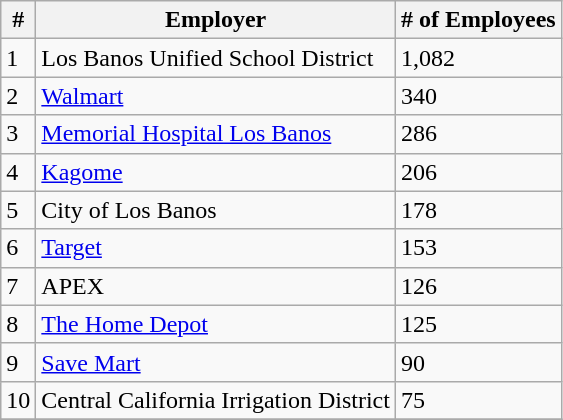<table class="wikitable" border="1">
<tr>
<th>#</th>
<th>Employer</th>
<th># of Employees</th>
</tr>
<tr>
<td>1</td>
<td>Los Banos Unified School District</td>
<td>1,082</td>
</tr>
<tr>
<td>2</td>
<td><a href='#'>Walmart</a></td>
<td>340</td>
</tr>
<tr>
<td>3</td>
<td><a href='#'>Memorial Hospital Los Banos</a></td>
<td>286</td>
</tr>
<tr>
<td>4</td>
<td><a href='#'>Kagome</a></td>
<td>206</td>
</tr>
<tr>
<td>5</td>
<td>City of Los Banos</td>
<td>178</td>
</tr>
<tr>
<td>6</td>
<td><a href='#'>Target</a></td>
<td>153</td>
</tr>
<tr>
<td>7</td>
<td>APEX</td>
<td>126</td>
</tr>
<tr>
<td>8</td>
<td><a href='#'>The Home Depot</a></td>
<td>125</td>
</tr>
<tr>
<td>9</td>
<td><a href='#'>Save Mart</a></td>
<td>90</td>
</tr>
<tr>
<td>10</td>
<td>Central California Irrigation District</td>
<td>75</td>
</tr>
<tr>
</tr>
</table>
